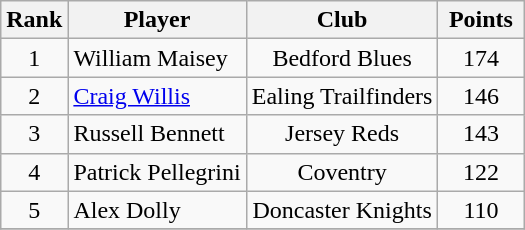<table class="wikitable" style="text-align:center">
<tr>
<th>Rank</th>
<th>Player</th>
<th>Club</th>
<th style="width:50px;">Points</th>
</tr>
<tr>
<td>1</td>
<td align=left> William Maisey</td>
<td>Bedford Blues</td>
<td>174</td>
</tr>
<tr>
<td>2</td>
<td align=left> <a href='#'>Craig Willis</a></td>
<td>Ealing Trailfinders</td>
<td>146</td>
</tr>
<tr>
<td>3</td>
<td align=left> Russell Bennett</td>
<td>Jersey Reds</td>
<td>143</td>
</tr>
<tr>
<td>4</td>
<td align=left> Patrick Pellegrini</td>
<td>Coventry</td>
<td>122</td>
</tr>
<tr>
<td>5</td>
<td align=left> Alex Dolly</td>
<td>Doncaster Knights</td>
<td>110</td>
</tr>
<tr>
</tr>
</table>
